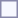<table style="border:1px solid #8888aa; background-color:#f7f8ff; padding:5px; font-size:95%; margin: 0px 12px 12px 0px;">
</table>
